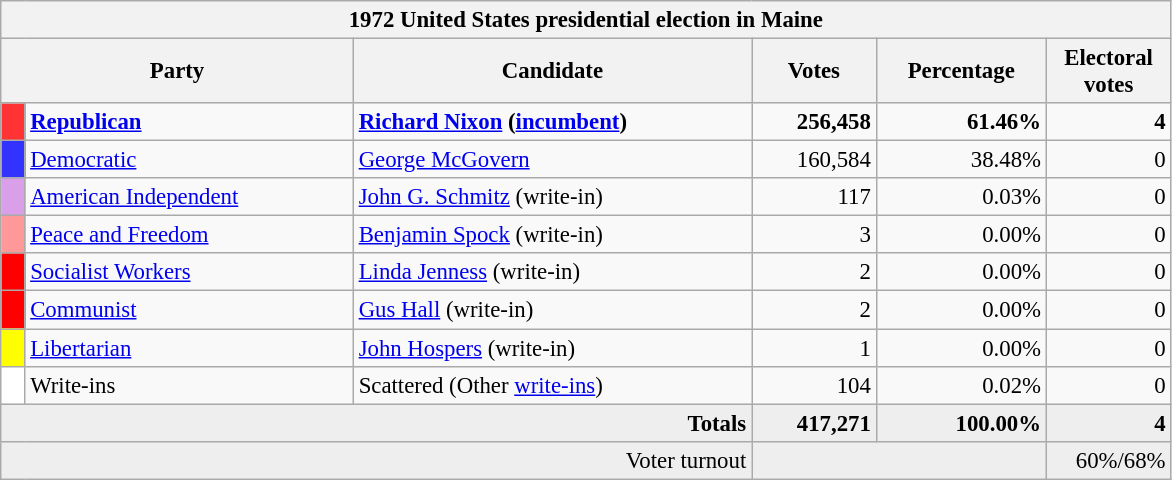<table class="wikitable" style="font-size: 95%;">
<tr>
<th colspan="6">1972 United States presidential election in Maine</th>
</tr>
<tr>
<th colspan="2" style="width: 15em">Party</th>
<th style="width: 17em">Candidate</th>
<th style="width: 5em">Votes</th>
<th style="width: 7em">Percentage</th>
<th style="width: 5em">Electoral votes</th>
</tr>
<tr>
<th style="background-color:#FF3333; width: 3px"></th>
<td style="width: 130px"><strong><a href='#'>Republican</a></strong></td>
<td><strong><a href='#'>Richard Nixon</a> (<a href='#'>incumbent</a>)</strong></td>
<td align="right"><strong>256,458</strong></td>
<td align="right"><strong>61.46%</strong></td>
<td align="right"><strong>4</strong></td>
</tr>
<tr>
<th style="background-color:#3333FF; width: 3px"></th>
<td style="width: 130px"><a href='#'>Democratic</a></td>
<td><a href='#'>George McGovern</a></td>
<td align="right">160,584</td>
<td align="right">38.48%</td>
<td align="right">0</td>
</tr>
<tr>
<th style="background-color:#D99FE8; width: 3px"></th>
<td style="width: 130px"><a href='#'>American Independent</a></td>
<td><a href='#'>John G. Schmitz</a> (write-in)</td>
<td align="right">117</td>
<td align="right">0.03%</td>
<td align="right">0</td>
</tr>
<tr>
<th style="background-color:#ff9999; width: 3px"></th>
<td style="width: 130px"><a href='#'>Peace and Freedom</a></td>
<td><a href='#'>Benjamin Spock</a> (write-in)</td>
<td align="right">3</td>
<td align="right">0.00%</td>
<td align="right">0</td>
</tr>
<tr>
<th style="background-color:Red; width: 3px"></th>
<td style="width: 130px"><a href='#'>Socialist Workers</a></td>
<td><a href='#'>Linda Jenness</a> (write-in)</td>
<td align="right">2</td>
<td align="right">0.00%</td>
<td align="right">0</td>
</tr>
<tr>
<th style="background-color:Red; width: 3px"></th>
<td style="width: 130px"><a href='#'>Communist</a></td>
<td><a href='#'>Gus Hall</a> (write-in)</td>
<td align="right">2</td>
<td align="right">0.00%</td>
<td align="right">0</td>
</tr>
<tr>
<th style="background-color:Yellow; width: 3px"></th>
<td style="width: 130px"><a href='#'>Libertarian</a></td>
<td><a href='#'>John Hospers</a>  (write-in)</td>
<td align="right">1</td>
<td align="right">0.00%</td>
<td align="right">0</td>
</tr>
<tr>
<th style="background-color:White; width: 3px"></th>
<td style="width: 130px">Write-ins</td>
<td>Scattered  (Other <a href='#'>write-ins</a>)</td>
<td align="right">104</td>
<td align="right">0.02%</td>
<td align="right">0</td>
</tr>
<tr bgcolor="#EEEEEE">
<td colspan="3" align="right"><strong>Totals</strong></td>
<td align="right"><strong>417,271</strong></td>
<td align="right"><strong>100.00%</strong></td>
<td align="right"><strong>4</strong></td>
</tr>
<tr bgcolor="#EEEEEE">
<td colspan="3" align="right">Voter turnout</td>
<td colspan="2" align="right"></td>
<td align="right">60%/68%</td>
</tr>
</table>
